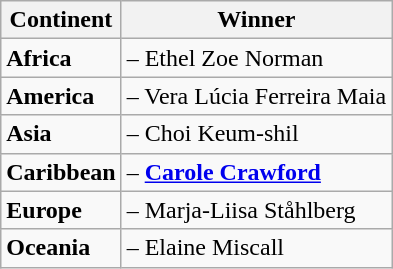<table class="wikitable">
<tr>
<th>Continent</th>
<th>Winner</th>
</tr>
<tr>
<td><strong>Africa</strong></td>
<td><strong></strong> – Ethel Zoe Norman</td>
</tr>
<tr>
<td><strong>America</strong></td>
<td><strong></strong> – Vera Lúcia Ferreira Maia</td>
</tr>
<tr>
<td><strong>Asia</strong></td>
<td><strong></strong> – Choi Keum-shil</td>
</tr>
<tr>
<td><strong>Caribbean</strong></td>
<td><strong></strong> – <strong><a href='#'>Carole Crawford</a></strong></td>
</tr>
<tr>
<td><strong>Europe</strong></td>
<td><strong></strong> – Marja-Liisa Ståhlberg</td>
</tr>
<tr>
<td><strong>Oceania</strong></td>
<td><strong></strong> – Elaine Miscall</td>
</tr>
</table>
